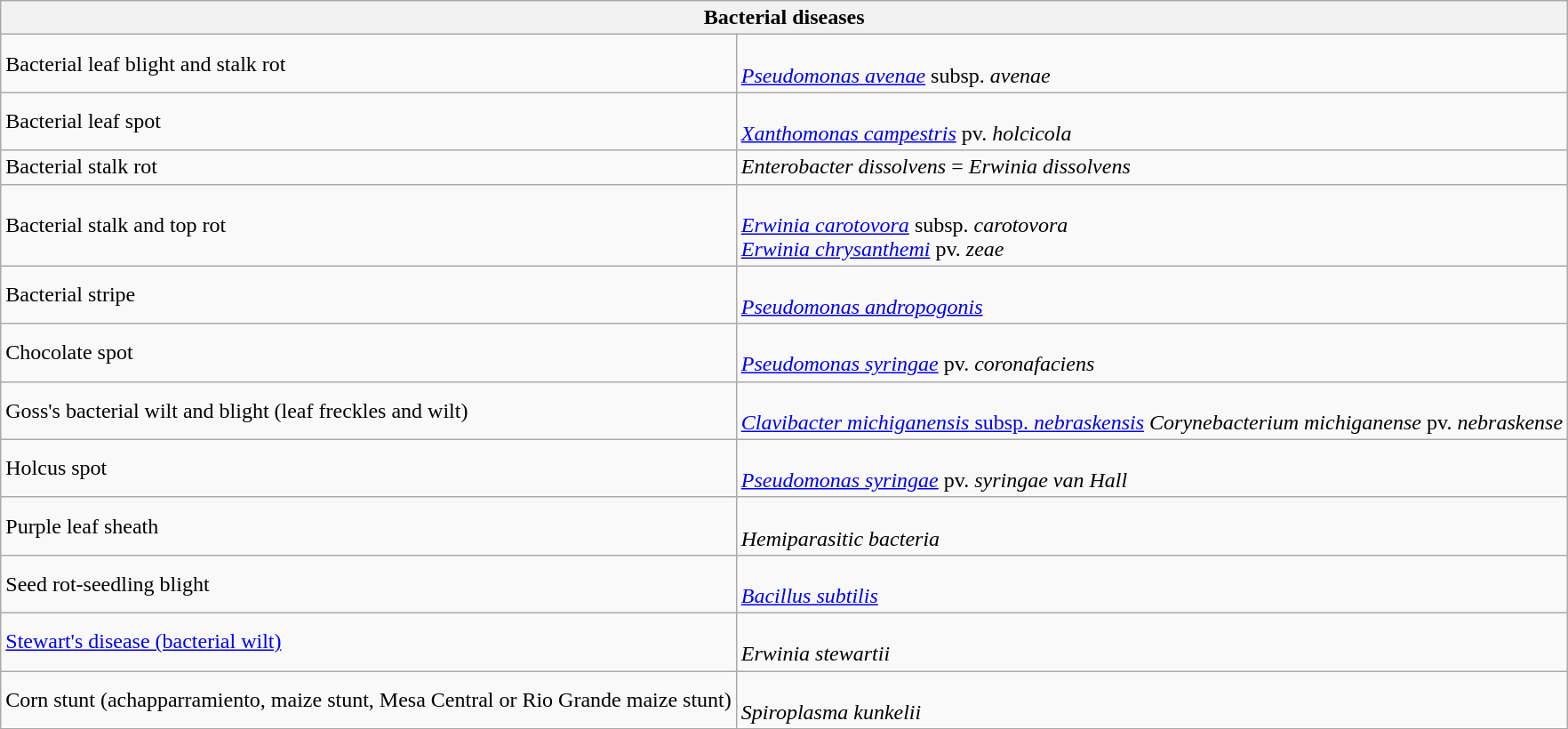<table class="wikitable" style="clear">
<tr>
<th colspan=2><strong>Bacterial diseases</strong><br></th>
</tr>
<tr>
<td>Bacterial leaf blight and stalk rot</td>
<td><br><em><a href='#'>Pseudomonas avenae</a></em> subsp. <em>avenae</em></td>
</tr>
<tr>
<td>Bacterial leaf spot</td>
<td><br><em><a href='#'>Xanthomonas campestris</a></em> pv. <em>holcicola</em></td>
</tr>
<tr>
<td>Bacterial stalk rot</td>
<td><em>Enterobacter dissolvens</em> = <em>Erwinia dissolvens</em></td>
</tr>
<tr>
<td>Bacterial stalk and top rot</td>
<td><br><em><a href='#'>Erwinia carotovora</a></em> subsp. <em>carotovora</em> <br>
<em><a href='#'>Erwinia chrysanthemi</a></em> pv. <em>zeae</em></td>
</tr>
<tr>
<td>Bacterial stripe</td>
<td><br><em><a href='#'>Pseudomonas andropogonis</a></em></td>
</tr>
<tr>
<td>Chocolate spot</td>
<td><br><em><a href='#'>Pseudomonas syringae</a></em> pv. <em>coronafaciens</em></td>
</tr>
<tr>
<td>Goss's bacterial wilt and blight (leaf freckles and wilt)</td>
<td><br><a href='#'><em>Clavibacter michiganensis</em> subsp. <em>nebraskensis</em></a>
 <em>Corynebacterium michiganense</em> pv. <em>nebraskense</em></td>
</tr>
<tr>
<td>Holcus spot</td>
<td><br><em><a href='#'>Pseudomonas syringae</a></em> pv. <em>syringae van Hall</em></td>
</tr>
<tr>
<td>Purple leaf sheath</td>
<td><br><em>Hemiparasitic bacteria</em></td>
</tr>
<tr>
<td>Seed rot-seedling blight</td>
<td><br><em><a href='#'>Bacillus subtilis</a></em></td>
</tr>
<tr>
<td><a href='#'>Stewart's disease (bacterial wilt)</a></td>
<td><br><em>Erwinia stewartii</em></td>
</tr>
<tr>
<td>Corn stunt (achapparramiento, maize stunt, Mesa Central or Rio Grande maize stunt)</td>
<td><br><em>Spiroplasma kunkelii</em></td>
</tr>
<tr>
</tr>
</table>
